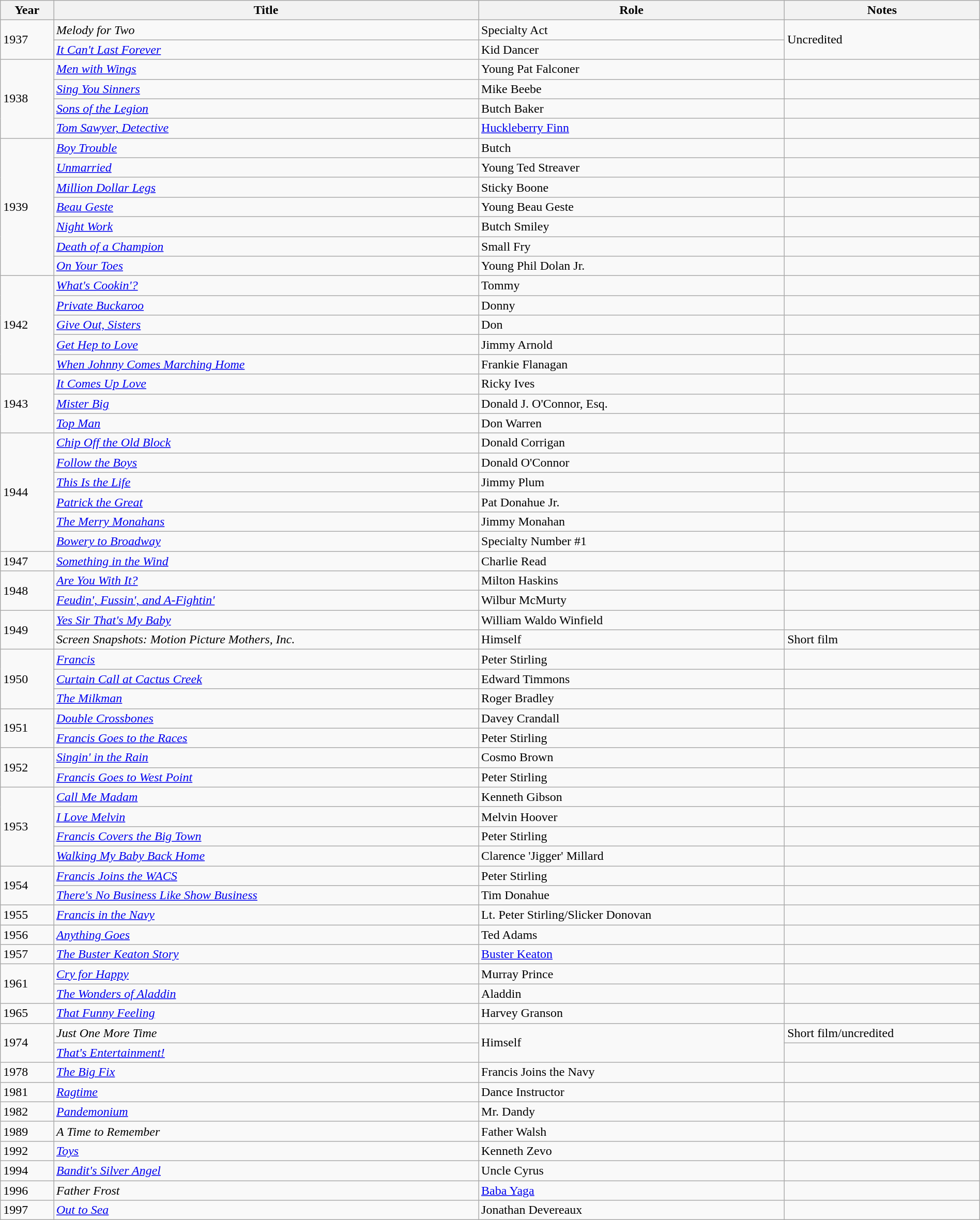<table class="wikitable" width="100%">
<tr>
<th>Year</th>
<th>Title</th>
<th>Role</th>
<th>Notes</th>
</tr>
<tr>
<td rowspan=2>1937</td>
<td><em>Melody for Two</em></td>
<td>Specialty Act</td>
<td rowspan=2>Uncredited</td>
</tr>
<tr>
<td><em><a href='#'>It Can't Last Forever</a></em></td>
<td>Kid Dancer</td>
</tr>
<tr>
<td rowspan=4>1938</td>
<td><em><a href='#'>Men with Wings</a></em></td>
<td>Young Pat Falconer</td>
<td></td>
</tr>
<tr>
<td><em><a href='#'>Sing You Sinners</a></em></td>
<td>Mike Beebe</td>
<td></td>
</tr>
<tr>
<td><em><a href='#'>Sons of the Legion</a></em></td>
<td>Butch Baker</td>
<td></td>
</tr>
<tr>
<td><em><a href='#'>Tom Sawyer, Detective</a></em></td>
<td><a href='#'>Huckleberry Finn</a></td>
<td></td>
</tr>
<tr>
<td rowspan=7>1939</td>
<td><em><a href='#'>Boy Trouble</a></em></td>
<td>Butch</td>
<td></td>
</tr>
<tr>
<td><em><a href='#'>Unmarried</a></em></td>
<td>Young Ted Streaver</td>
<td></td>
</tr>
<tr>
<td><em><a href='#'>Million Dollar Legs</a></em></td>
<td>Sticky Boone</td>
<td></td>
</tr>
<tr>
<td><em><a href='#'>Beau Geste</a></em></td>
<td>Young Beau Geste</td>
<td></td>
</tr>
<tr>
<td><em><a href='#'>Night Work</a></em></td>
<td>Butch Smiley</td>
<td></td>
</tr>
<tr>
<td><em><a href='#'>Death of a Champion</a></em></td>
<td>Small Fry</td>
<td></td>
</tr>
<tr>
<td><em><a href='#'>On Your Toes</a></em></td>
<td>Young Phil Dolan Jr.</td>
<td></td>
</tr>
<tr>
<td rowspan=5>1942</td>
<td><em><a href='#'>What's Cookin'?</a></em></td>
<td>Tommy</td>
<td></td>
</tr>
<tr>
<td><em><a href='#'>Private Buckaroo</a></em></td>
<td>Donny</td>
<td></td>
</tr>
<tr>
<td><em><a href='#'>Give Out, Sisters</a></em></td>
<td>Don</td>
<td></td>
</tr>
<tr>
<td><em><a href='#'>Get Hep to Love</a></em></td>
<td>Jimmy Arnold</td>
<td></td>
</tr>
<tr>
<td><em><a href='#'>When Johnny Comes Marching Home</a></em></td>
<td>Frankie Flanagan</td>
<td></td>
</tr>
<tr>
<td rowspan=3>1943</td>
<td><em><a href='#'>It Comes Up Love</a></em></td>
<td>Ricky Ives</td>
<td></td>
</tr>
<tr>
<td><em><a href='#'>Mister Big</a></em></td>
<td>Donald J. O'Connor, Esq.</td>
<td></td>
</tr>
<tr>
<td><em><a href='#'>Top Man</a></em></td>
<td>Don Warren</td>
<td></td>
</tr>
<tr>
<td rowspan=6>1944</td>
<td><em><a href='#'>Chip Off the Old Block</a></em></td>
<td>Donald Corrigan</td>
<td></td>
</tr>
<tr>
<td><em><a href='#'>Follow the Boys</a></em></td>
<td>Donald O'Connor</td>
<td></td>
</tr>
<tr>
<td><em><a href='#'>This Is the Life</a></em></td>
<td>Jimmy Plum</td>
<td></td>
</tr>
<tr>
<td><em><a href='#'>Patrick the Great</a></em></td>
<td>Pat Donahue Jr.</td>
<td></td>
</tr>
<tr>
<td><em><a href='#'>The Merry Monahans</a></em></td>
<td>Jimmy Monahan</td>
<td></td>
</tr>
<tr>
<td><em><a href='#'>Bowery to Broadway</a></em></td>
<td>Specialty Number #1</td>
<td></td>
</tr>
<tr>
<td>1947</td>
<td><em><a href='#'>Something in the Wind</a></em></td>
<td>Charlie Read</td>
<td></td>
</tr>
<tr>
<td rowspan=2>1948</td>
<td><em><a href='#'>Are You With It?</a></em></td>
<td>Milton Haskins</td>
<td></td>
</tr>
<tr>
<td><em><a href='#'>Feudin', Fussin', and A-Fightin'</a></em></td>
<td>Wilbur McMurty</td>
<td></td>
</tr>
<tr>
<td rowspan=2>1949</td>
<td><em><a href='#'>Yes Sir That's My Baby</a></em></td>
<td>William Waldo Winfield</td>
<td></td>
</tr>
<tr>
<td><em>Screen Snapshots: Motion Picture Mothers, Inc.</em></td>
<td>Himself</td>
<td>Short film</td>
</tr>
<tr>
<td rowspan=3>1950</td>
<td><em><a href='#'>Francis</a></em></td>
<td>Peter Stirling</td>
<td></td>
</tr>
<tr>
<td><em><a href='#'>Curtain Call at Cactus Creek</a></em></td>
<td>Edward Timmons</td>
<td></td>
</tr>
<tr>
<td><em><a href='#'>The Milkman</a></em></td>
<td>Roger Bradley</td>
<td></td>
</tr>
<tr>
<td rowspan=2>1951</td>
<td><em><a href='#'>Double Crossbones</a></em></td>
<td>Davey Crandall</td>
<td></td>
</tr>
<tr>
<td><em><a href='#'>Francis Goes to the Races</a></em></td>
<td>Peter Stirling</td>
<td></td>
</tr>
<tr>
<td rowspan=2>1952</td>
<td><em><a href='#'>Singin' in the Rain</a></em></td>
<td>Cosmo Brown</td>
<td></td>
</tr>
<tr>
<td><em><a href='#'>Francis Goes to West Point</a></em></td>
<td>Peter Stirling</td>
<td></td>
</tr>
<tr>
<td rowspan=4>1953</td>
<td><em><a href='#'>Call Me Madam</a></em></td>
<td>Kenneth Gibson</td>
<td></td>
</tr>
<tr>
<td><em><a href='#'>I Love Melvin</a></em></td>
<td>Melvin Hoover</td>
<td></td>
</tr>
<tr>
<td><em><a href='#'>Francis Covers the Big Town</a></em></td>
<td>Peter Stirling</td>
<td></td>
</tr>
<tr>
<td><em><a href='#'>Walking My Baby Back Home</a></em></td>
<td>Clarence 'Jigger' Millard</td>
<td></td>
</tr>
<tr>
<td rowspan=2>1954</td>
<td><em><a href='#'>Francis Joins the WACS</a></em></td>
<td>Peter Stirling</td>
<td></td>
</tr>
<tr>
<td><em><a href='#'>There's No Business Like Show Business</a></em></td>
<td>Tim Donahue</td>
<td></td>
</tr>
<tr>
<td>1955</td>
<td><em><a href='#'>Francis in the Navy</a></em></td>
<td>Lt. Peter Stirling/Slicker Donovan</td>
<td></td>
</tr>
<tr>
<td>1956</td>
<td><em><a href='#'>Anything Goes</a></em></td>
<td>Ted Adams</td>
<td></td>
</tr>
<tr>
<td>1957</td>
<td><em><a href='#'>The Buster Keaton Story</a></em></td>
<td><a href='#'>Buster Keaton</a></td>
<td></td>
</tr>
<tr>
<td rowspan=2>1961</td>
<td><em><a href='#'>Cry for Happy</a></em></td>
<td>Murray Prince</td>
<td></td>
</tr>
<tr>
<td><em><a href='#'>The Wonders of Aladdin</a></em></td>
<td>Aladdin</td>
<td></td>
</tr>
<tr>
<td>1965</td>
<td><em><a href='#'>That Funny Feeling</a></em></td>
<td>Harvey Granson</td>
<td></td>
</tr>
<tr>
<td rowspan=2>1974</td>
<td><em>Just One More Time</em></td>
<td rowspan=2>Himself</td>
<td>Short film/uncredited</td>
</tr>
<tr>
<td><em><a href='#'>That's Entertainment!</a></em></td>
<td></td>
</tr>
<tr>
<td>1978</td>
<td><em><a href='#'>The Big Fix</a></em></td>
<td>Francis Joins the Navy</td>
<td></td>
</tr>
<tr>
<td>1981</td>
<td><em><a href='#'>Ragtime</a></em></td>
<td>Dance Instructor</td>
<td></td>
</tr>
<tr>
<td>1982</td>
<td><em><a href='#'>Pandemonium</a></em></td>
<td>Mr. Dandy</td>
<td></td>
</tr>
<tr>
<td>1989</td>
<td><em>A Time to Remember</em></td>
<td>Father Walsh</td>
<td></td>
</tr>
<tr>
<td>1992</td>
<td><em><a href='#'>Toys</a></em></td>
<td>Kenneth Zevo</td>
<td></td>
</tr>
<tr>
<td>1994</td>
<td><em><a href='#'>Bandit's Silver Angel</a></em></td>
<td>Uncle Cyrus</td>
<td></td>
</tr>
<tr>
<td>1996</td>
<td><em>Father Frost</em></td>
<td><a href='#'>Baba Yaga</a></td>
<td></td>
</tr>
<tr>
<td>1997</td>
<td><em><a href='#'>Out to Sea</a></em></td>
<td>Jonathan Devereaux</td>
<td></td>
</tr>
</table>
